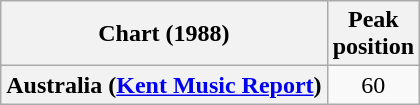<table class="wikitable plainrowheaders" style="text-align:center">
<tr>
<th scope="col">Chart (1988)</th>
<th scope="col">Peak<br>position</th>
</tr>
<tr>
<th scope="row">Australia (<a href='#'>Kent Music Report</a>)</th>
<td align="center">60</td>
</tr>
</table>
